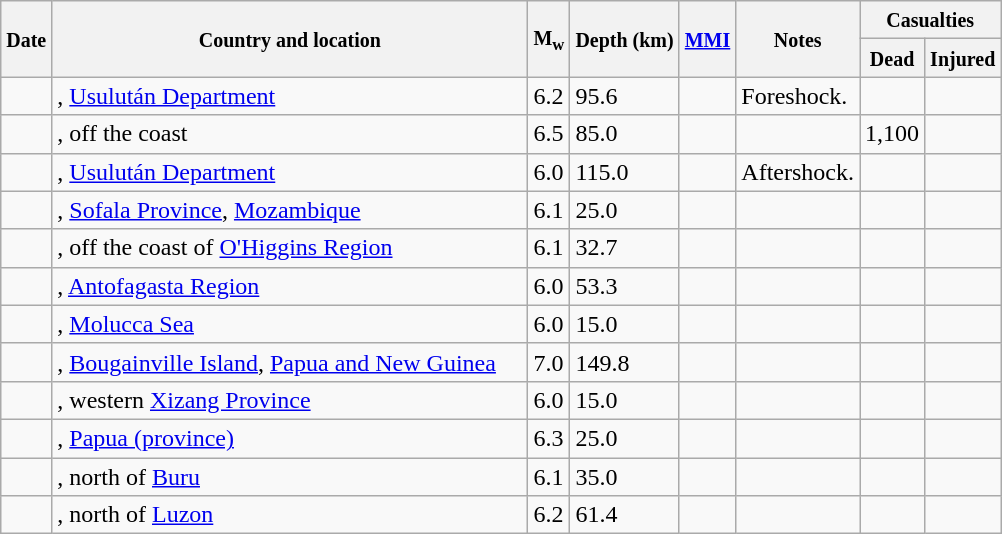<table class="wikitable sortable sort-under" style="border:1px black; margin-left:1em;">
<tr>
<th rowspan="2"><small>Date</small></th>
<th rowspan="2" style="width: 310px"><small>Country and location</small></th>
<th rowspan="2"><small>M<sub>w</sub></small></th>
<th rowspan="2"><small>Depth (km)</small></th>
<th rowspan="2"><small><a href='#'>MMI</a></small></th>
<th rowspan="2" class="unsortable"><small>Notes</small></th>
<th colspan="2"><small>Casualties</small></th>
</tr>
<tr>
<th><small>Dead</small></th>
<th><small>Injured</small></th>
</tr>
<tr>
<td></td>
<td>, <a href='#'>Usulután Department</a></td>
<td>6.2</td>
<td>95.6</td>
<td></td>
<td>Foreshock.</td>
<td></td>
<td></td>
</tr>
<tr>
<td></td>
<td>, off the coast</td>
<td>6.5</td>
<td>85.0</td>
<td></td>
<td></td>
<td>1,100</td>
<td></td>
</tr>
<tr>
<td></td>
<td>, <a href='#'>Usulután Department</a></td>
<td>6.0</td>
<td>115.0</td>
<td></td>
<td>Aftershock.</td>
<td></td>
<td></td>
</tr>
<tr>
<td></td>
<td>, <a href='#'>Sofala Province</a>, <a href='#'>Mozambique</a></td>
<td>6.1</td>
<td>25.0</td>
<td></td>
<td></td>
<td></td>
<td></td>
</tr>
<tr>
<td></td>
<td>, off the coast of <a href='#'>O'Higgins Region</a></td>
<td>6.1</td>
<td>32.7</td>
<td></td>
<td></td>
<td></td>
<td></td>
</tr>
<tr>
<td></td>
<td>, <a href='#'>Antofagasta Region</a></td>
<td>6.0</td>
<td>53.3</td>
<td></td>
<td></td>
<td></td>
<td></td>
</tr>
<tr>
<td></td>
<td>, <a href='#'>Molucca Sea</a></td>
<td>6.0</td>
<td>15.0</td>
<td></td>
<td></td>
<td></td>
<td></td>
</tr>
<tr>
<td></td>
<td>, <a href='#'>Bougainville Island</a>, <a href='#'>Papua and New Guinea</a></td>
<td>7.0</td>
<td>149.8</td>
<td></td>
<td></td>
<td></td>
<td></td>
</tr>
<tr>
<td></td>
<td>, western <a href='#'>Xizang Province</a></td>
<td>6.0</td>
<td>15.0</td>
<td></td>
<td></td>
<td></td>
<td></td>
</tr>
<tr>
<td></td>
<td>, <a href='#'>Papua (province)</a></td>
<td>6.3</td>
<td>25.0</td>
<td></td>
<td></td>
<td></td>
<td></td>
</tr>
<tr>
<td></td>
<td>, north of <a href='#'>Buru</a></td>
<td>6.1</td>
<td>35.0</td>
<td></td>
<td></td>
<td></td>
<td></td>
</tr>
<tr>
<td></td>
<td>, north of <a href='#'>Luzon</a></td>
<td>6.2</td>
<td>61.4</td>
<td></td>
<td></td>
<td></td>
<td></td>
</tr>
</table>
